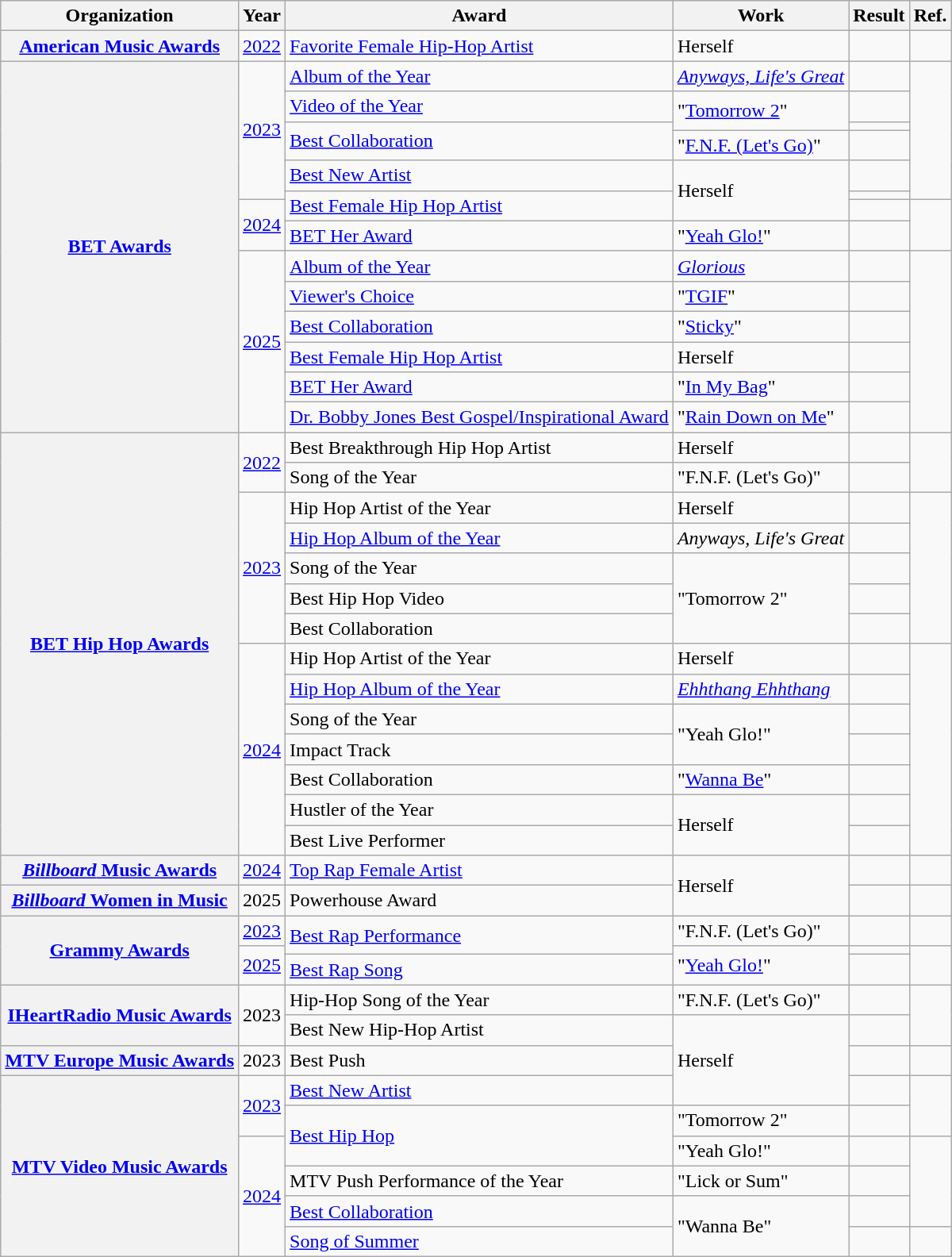<table class="wikitable sortable plainrowheaders">
<tr>
<th>Organization</th>
<th>Year</th>
<th>Award</th>
<th>Work</th>
<th>Result</th>
<th>Ref.</th>
</tr>
<tr>
<th scope="row"><a href='#'>American Music Awards</a></th>
<td><a href='#'>2022</a></td>
<td><a href='#'>Favorite Female Hip-Hop Artist</a></td>
<td>Herself</td>
<td></td>
<td style="text-align:center"></td>
</tr>
<tr>
<th rowspan="14" scope="row"><a href='#'>BET Awards</a></th>
<td rowspan="6"><a href='#'>2023</a></td>
<td><a href='#'>Album of the Year</a></td>
<td><em><a href='#'>Anyways, Life's Great</a></em></td>
<td></td>
<td rowspan="6" style="text-align:center"></td>
</tr>
<tr>
<td><a href='#'>Video of the Year</a></td>
<td rowspan="2">"<a href='#'>Tomorrow 2</a>" </td>
<td></td>
</tr>
<tr>
<td rowspan="2"><a href='#'>Best Collaboration</a></td>
<td></td>
</tr>
<tr>
<td>"<a href='#'>F.N.F. (Let's Go)</a>"</td>
<td></td>
</tr>
<tr>
<td><a href='#'>Best New Artist</a></td>
<td rowspan="3">Herself</td>
<td></td>
</tr>
<tr>
<td rowspan="2"><a href='#'>Best Female Hip Hop Artist</a></td>
<td></td>
</tr>
<tr>
<td rowspan="2"><a href='#'>2024</a></td>
<td></td>
<td rowspan="2" style="text-align:center"></td>
</tr>
<tr>
<td><a href='#'>BET Her Award</a></td>
<td>"<a href='#'>Yeah Glo!</a>"</td>
<td></td>
</tr>
<tr>
<td rowspan="6"><a href='#'>2025</a></td>
<td><a href='#'>Album of the Year</a></td>
<td><a href='#'><em>Glorious</em></a></td>
<td></td>
<td rowspan="6" style="text-align: center;"></td>
</tr>
<tr>
<td><a href='#'>Viewer's Choice</a></td>
<td>"<a href='#'>TGIF</a>"</td>
<td></td>
</tr>
<tr>
<td><a href='#'>Best Collaboration</a></td>
<td>"<a href='#'>Sticky</a>"</td>
<td></td>
</tr>
<tr>
<td><a href='#'>Best Female Hip Hop Artist</a></td>
<td>Herself</td>
<td></td>
</tr>
<tr>
<td><a href='#'>BET Her Award</a></td>
<td>"<a href='#'>In My Bag</a>"</td>
<td></td>
</tr>
<tr>
<td><a href='#'>Dr. Bobby Jones Best Gospel/Inspirational Award</a></td>
<td>"<a href='#'>Rain Down on Me</a>"</td>
<td></td>
</tr>
<tr>
<th scope="row" rowspan="14"><a href='#'>BET Hip Hop Awards</a></th>
<td rowspan="2"><a href='#'>2022</a></td>
<td>Best Breakthrough Hip Hop Artist</td>
<td>Herself</td>
<td></td>
<td rowspan="2" style="text-align:center"></td>
</tr>
<tr>
<td>Song of the Year</td>
<td>"F.N.F. (Let's Go)"</td>
<td></td>
</tr>
<tr>
<td rowspan="5"><a href='#'>2023</a></td>
<td>Hip Hop Artist of the Year</td>
<td>Herself</td>
<td></td>
<td rowspan="5" style="text-align:center"></td>
</tr>
<tr>
<td><a href='#'>Hip Hop Album of the Year</a></td>
<td><em>Anyways, Life's Great</em></td>
<td></td>
</tr>
<tr>
<td>Song of the Year</td>
<td rowspan="3">"Tomorrow 2" </td>
<td></td>
</tr>
<tr>
<td>Best Hip Hop Video</td>
<td></td>
</tr>
<tr>
<td>Best Collaboration</td>
<td></td>
</tr>
<tr>
<td rowspan="7"><a href='#'>2024</a></td>
<td>Hip Hop Artist of the Year</td>
<td>Herself</td>
<td></td>
<td rowspan="7" style="text-align:center"></td>
</tr>
<tr>
<td><a href='#'>Hip Hop Album of the Year</a></td>
<td><em><a href='#'>Ehhthang Ehhthang</a></em></td>
<td></td>
</tr>
<tr>
<td>Song of the Year</td>
<td rowspan="2">"Yeah Glo!"</td>
<td></td>
</tr>
<tr>
<td>Impact Track</td>
<td></td>
</tr>
<tr>
<td>Best Collaboration</td>
<td>"<a href='#'>Wanna Be</a>" </td>
<td></td>
</tr>
<tr>
<td>Hustler of the Year</td>
<td rowspan="2">Herself</td>
<td></td>
</tr>
<tr>
<td>Best Live Performer</td>
<td></td>
</tr>
<tr>
<th scope="row"><a href='#'><em>Billboard</em> Music Awards</a></th>
<td><a href='#'>2024</a></td>
<td><a href='#'>Top Rap Female Artist</a></td>
<td rowspan="2">Herself</td>
<td></td>
<td style="text-align:center"></td>
</tr>
<tr>
<th scope="row"><a href='#'><em>Billboard</em> Women in Music</a></th>
<td>2025</td>
<td>Powerhouse Award</td>
<td></td>
<td style="text-align:center"></td>
</tr>
<tr>
<th rowspan="3" scope="row"><a href='#'>Grammy Awards</a></th>
<td><a href='#'>2023</a></td>
<td rowspan="2"><a href='#'>Best Rap Performance</a></td>
<td>"F.N.F. (Let's Go)"</td>
<td></td>
<td style="text-align:center"></td>
</tr>
<tr>
<td rowspan="2"><a href='#'>2025</a></td>
<td rowspan="2">"<a href='#'>Yeah Glo!</a>"</td>
<td></td>
<td rowspan="2" style="text-align:center"></td>
</tr>
<tr>
<td><a href='#'>Best Rap Song</a></td>
<td></td>
</tr>
<tr>
<th scope="row" rowspan="2"><a href='#'>IHeartRadio Music Awards</a></th>
<td rowspan="2">2023</td>
<td>Hip-Hop Song of the Year</td>
<td>"F.N.F. (Let's Go)"</td>
<td></td>
<td rowspan="2" style="text-align:center"></td>
</tr>
<tr>
<td>Best New Hip-Hop Artist</td>
<td rowspan="3">Herself</td>
<td></td>
</tr>
<tr>
<th scope="row"><a href='#'>MTV Europe Music Awards</a></th>
<td>2023</td>
<td>Best Push</td>
<td></td>
<td style="text-align:center"></td>
</tr>
<tr>
<th rowspan="6" scope="row"><a href='#'>MTV Video Music Awards</a></th>
<td rowspan="2"><a href='#'>2023</a></td>
<td><a href='#'>Best New Artist</a></td>
<td></td>
<td rowspan="2" style="text-align:center"></td>
</tr>
<tr>
<td rowspan="2"><a href='#'>Best Hip Hop</a></td>
<td>"Tomorrow 2" </td>
<td></td>
</tr>
<tr>
<td rowspan="4"><a href='#'>2024</a></td>
<td>"Yeah Glo!"</td>
<td></td>
<td rowspan="3" style="text-align:center"></td>
</tr>
<tr>
<td>MTV Push Performance of the Year</td>
<td>"Lick or Sum"</td>
<td></td>
</tr>
<tr>
<td><a href='#'>Best Collaboration</a></td>
<td rowspan="2">"Wanna Be" </td>
<td></td>
</tr>
<tr>
<td><a href='#'>Song of Summer</a></td>
<td></td>
<td style="text-align:center;"></td>
</tr>
</table>
